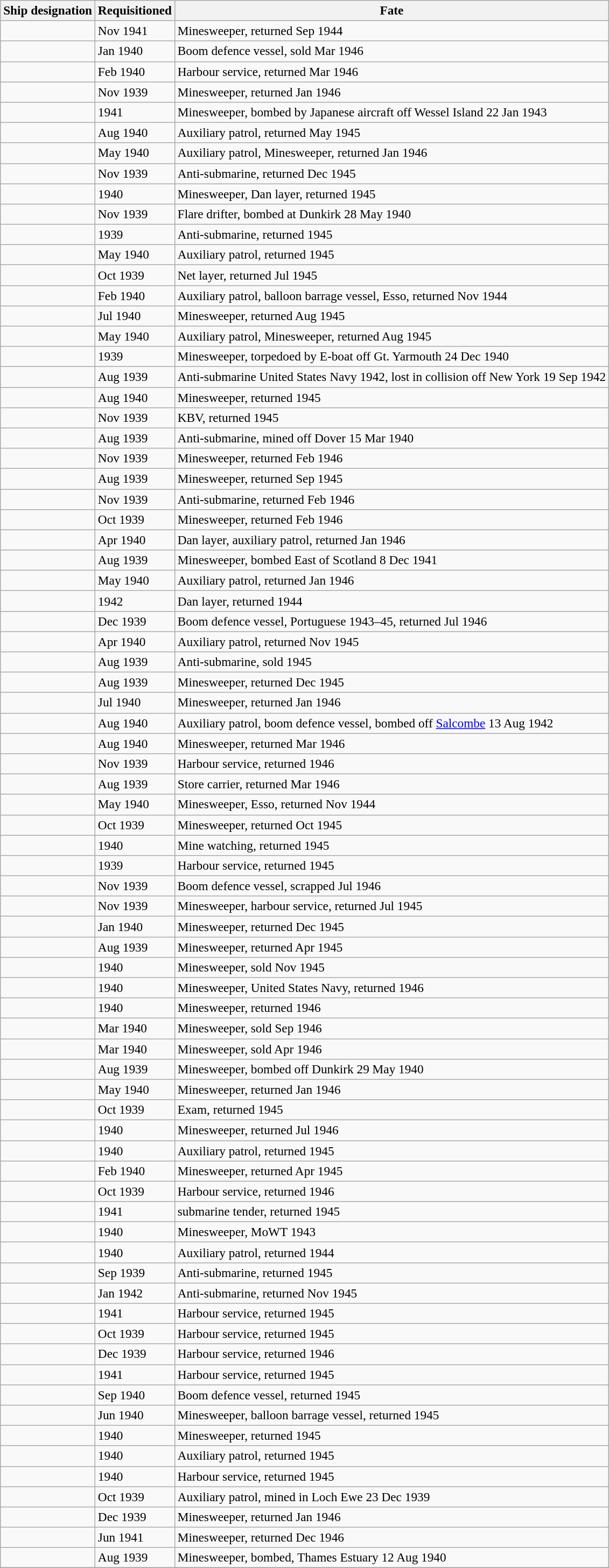<table class="wikitable" style="font-size:97%;">
<tr>
<th>Ship designation</th>
<th>Requisitioned</th>
<th>Fate</th>
</tr>
<tr>
<td></td>
<td>Nov 1941</td>
<td>Minesweeper, returned Sep 1944</td>
</tr>
<tr>
<td></td>
<td>Jan 1940</td>
<td>Boom defence vessel, sold Mar 1946</td>
</tr>
<tr>
<td></td>
<td>Feb 1940</td>
<td>Harbour service, returned Mar 1946</td>
</tr>
<tr>
<td></td>
<td>Nov 1939</td>
<td>Minesweeper, returned Jan 1946</td>
</tr>
<tr>
<td></td>
<td>1941</td>
<td>Minesweeper, bombed by Japanese aircraft off Wessel Island 22 Jan 1943</td>
</tr>
<tr>
<td></td>
<td>Aug 1940</td>
<td>Auxiliary patrol, returned May 1945</td>
</tr>
<tr>
<td></td>
<td>May 1940</td>
<td>Auxiliary patrol, Minesweeper, returned Jan 1946</td>
</tr>
<tr>
<td></td>
<td>Nov 1939</td>
<td>Anti-submarine, returned Dec 1945</td>
</tr>
<tr>
<td></td>
<td>1940</td>
<td>Minesweeper, Dan layer, returned 1945</td>
</tr>
<tr>
<td></td>
<td>Nov 1939</td>
<td>Flare drifter, bombed at Dunkirk 28 May 1940</td>
</tr>
<tr>
<td></td>
<td>1939</td>
<td>Anti-submarine, returned 1945</td>
</tr>
<tr>
<td></td>
<td>May 1940</td>
<td>Auxiliary patrol, returned 1945</td>
</tr>
<tr>
<td></td>
<td>Oct 1939</td>
<td>Net layer, returned Jul 1945</td>
</tr>
<tr>
<td></td>
<td>Feb 1940</td>
<td>Auxiliary patrol, balloon barrage vessel, Esso, returned Nov 1944</td>
</tr>
<tr>
<td></td>
<td>Jul 1940</td>
<td>Minesweeper, returned Aug 1945</td>
</tr>
<tr>
<td></td>
<td>May 1940</td>
<td>Auxiliary patrol, Minesweeper, returned Aug 1945</td>
</tr>
<tr>
<td></td>
<td>1939</td>
<td>Minesweeper, torpedoed by E-boat off Gt. Yarmouth 24 Dec 1940</td>
</tr>
<tr>
<td></td>
<td>Aug 1939</td>
<td>Anti-submarine United States Navy 1942, lost in collision off New York 19 Sep 1942</td>
</tr>
<tr>
<td></td>
<td>Aug 1940</td>
<td>Minesweeper, returned 1945</td>
</tr>
<tr>
<td></td>
<td>Nov 1939</td>
<td>KBV, returned 1945</td>
</tr>
<tr>
<td></td>
<td>Aug 1939</td>
<td>Anti-submarine, mined off Dover 15 Mar 1940</td>
</tr>
<tr>
<td></td>
<td>Nov 1939</td>
<td>Minesweeper, returned Feb 1946</td>
</tr>
<tr>
<td></td>
<td>Aug 1939</td>
<td>Minesweeper, returned Sep 1945</td>
</tr>
<tr>
<td></td>
<td>Nov 1939</td>
<td>Anti-submarine, returned Feb 1946</td>
</tr>
<tr>
<td></td>
<td>Oct 1939</td>
<td>Minesweeper, returned Feb 1946</td>
</tr>
<tr>
<td></td>
<td>Apr 1940</td>
<td>Dan layer, auxiliary patrol, returned Jan 1946</td>
</tr>
<tr>
<td></td>
<td>Aug 1939</td>
<td>Minesweeper, bombed East of Scotland 8 Dec 1941</td>
</tr>
<tr>
<td></td>
<td>May 1940</td>
<td>Auxiliary patrol, returned Jan 1946</td>
</tr>
<tr>
<td></td>
<td>1942</td>
<td>Dan layer, returned 1944</td>
</tr>
<tr>
<td></td>
<td>Dec 1939</td>
<td>Boom defence vessel, Portuguese 1943–45, returned Jul 1946</td>
</tr>
<tr>
<td></td>
<td>Apr 1940</td>
<td>Auxiliary patrol, returned Nov 1945</td>
</tr>
<tr>
<td></td>
<td>Aug 1939</td>
<td>Anti-submarine, sold 1945</td>
</tr>
<tr>
<td></td>
<td>Aug 1939</td>
<td>Minesweeper, returned Dec 1945</td>
</tr>
<tr>
<td></td>
<td>Jul 1940</td>
<td>Minesweeper, returned Jan 1946</td>
</tr>
<tr>
<td></td>
<td>Aug 1940</td>
<td>Auxiliary patrol, boom defence vessel, bombed off <a href='#'>Salcombe</a> 13 Aug 1942</td>
</tr>
<tr>
<td></td>
<td>Aug 1940</td>
<td>Minesweeper, returned Mar 1946</td>
</tr>
<tr>
<td></td>
<td>Nov 1939</td>
<td>Harbour service, returned 1946</td>
</tr>
<tr>
<td></td>
<td>Aug 1939</td>
<td>Store carrier, returned Mar 1946</td>
</tr>
<tr>
<td></td>
<td>May 1940</td>
<td>Minesweeper, Esso, returned Nov 1944</td>
</tr>
<tr>
<td></td>
<td>Oct 1939</td>
<td>Minesweeper, returned Oct 1945</td>
</tr>
<tr>
<td></td>
<td>1940</td>
<td>Mine watching, returned 1945</td>
</tr>
<tr>
<td></td>
<td>1939</td>
<td>Harbour service, returned 1945</td>
</tr>
<tr>
<td></td>
<td>Nov 1939</td>
<td>Boom defence vessel, scrapped Jul 1946</td>
</tr>
<tr>
<td></td>
<td>Nov 1939</td>
<td>Minesweeper, harbour service, returned Jul 1945</td>
</tr>
<tr>
<td></td>
<td>Jan 1940</td>
<td>Minesweeper, returned Dec 1945</td>
</tr>
<tr>
<td></td>
<td>Aug 1939</td>
<td>Minesweeper, returned Apr 1945</td>
</tr>
<tr>
<td></td>
<td>1940</td>
<td>Minesweeper, sold Nov 1945</td>
</tr>
<tr>
<td></td>
<td>1940</td>
<td>Minesweeper, United States Navy, returned 1946</td>
</tr>
<tr>
<td></td>
<td>1940</td>
<td>Minesweeper, returned 1946</td>
</tr>
<tr>
<td></td>
<td>Mar 1940</td>
<td>Minesweeper, sold Sep 1946</td>
</tr>
<tr>
<td></td>
<td>Mar 1940</td>
<td>Minesweeper, sold Apr 1946</td>
</tr>
<tr>
<td></td>
<td>Aug 1939</td>
<td>Minesweeper, bombed off Dunkirk 29 May 1940</td>
</tr>
<tr>
<td></td>
<td>May 1940</td>
<td>Minesweeper, returned Jan 1946</td>
</tr>
<tr>
<td></td>
<td>Oct 1939</td>
<td>Exam, returned 1945</td>
</tr>
<tr>
<td></td>
<td>1940</td>
<td>Minesweeper, returned Jul 1946</td>
</tr>
<tr>
<td></td>
<td>1940</td>
<td>Auxiliary patrol, returned 1945</td>
</tr>
<tr>
<td></td>
<td>Feb 1940</td>
<td>Minesweeper, returned Apr 1945</td>
</tr>
<tr>
<td></td>
<td>Oct 1939</td>
<td>Harbour service, returned 1946</td>
</tr>
<tr>
<td></td>
<td>1941</td>
<td>submarine tender, returned 1945</td>
</tr>
<tr>
<td></td>
<td>1940</td>
<td>Minesweeper, MoWT 1943</td>
</tr>
<tr>
<td></td>
<td>1940</td>
<td>Auxiliary patrol, returned 1944</td>
</tr>
<tr>
<td></td>
<td>Sep 1939</td>
<td>Anti-submarine, returned 1945</td>
</tr>
<tr>
<td></td>
<td>Jan 1942</td>
<td>Anti-submarine, returned Nov 1945</td>
</tr>
<tr>
<td></td>
<td>1941</td>
<td>Harbour service, returned 1945</td>
</tr>
<tr>
<td></td>
<td>Oct 1939</td>
<td>Harbour service, returned 1945</td>
</tr>
<tr>
<td></td>
<td>Dec 1939</td>
<td>Harbour service, returned 1946</td>
</tr>
<tr>
<td></td>
<td>1941</td>
<td>Harbour service, returned 1945</td>
</tr>
<tr>
<td></td>
<td>Sep 1940</td>
<td>Boom defence vessel, returned 1945</td>
</tr>
<tr>
<td></td>
<td>Jun 1940</td>
<td>Minesweeper, balloon barrage vessel, returned 1945</td>
</tr>
<tr>
<td></td>
<td>1940</td>
<td>Minesweeper, returned 1945</td>
</tr>
<tr>
<td></td>
<td>1940</td>
<td>Auxiliary patrol, returned 1945</td>
</tr>
<tr>
<td></td>
<td>1940</td>
<td>Harbour service, returned 1945</td>
</tr>
<tr>
<td></td>
<td>Oct 1939</td>
<td>Auxiliary patrol, mined in Loch Ewe 23 Dec 1939</td>
</tr>
<tr>
<td></td>
<td>Dec 1939</td>
<td>Minesweeper, returned Jan 1946</td>
</tr>
<tr>
<td></td>
<td>Jun 1941</td>
<td>Minesweeper, returned Dec 1946</td>
</tr>
<tr>
<td></td>
<td>Aug 1939</td>
<td>Minesweeper, bombed, Thames Estuary 12 Aug 1940</td>
</tr>
<tr>
</tr>
</table>
